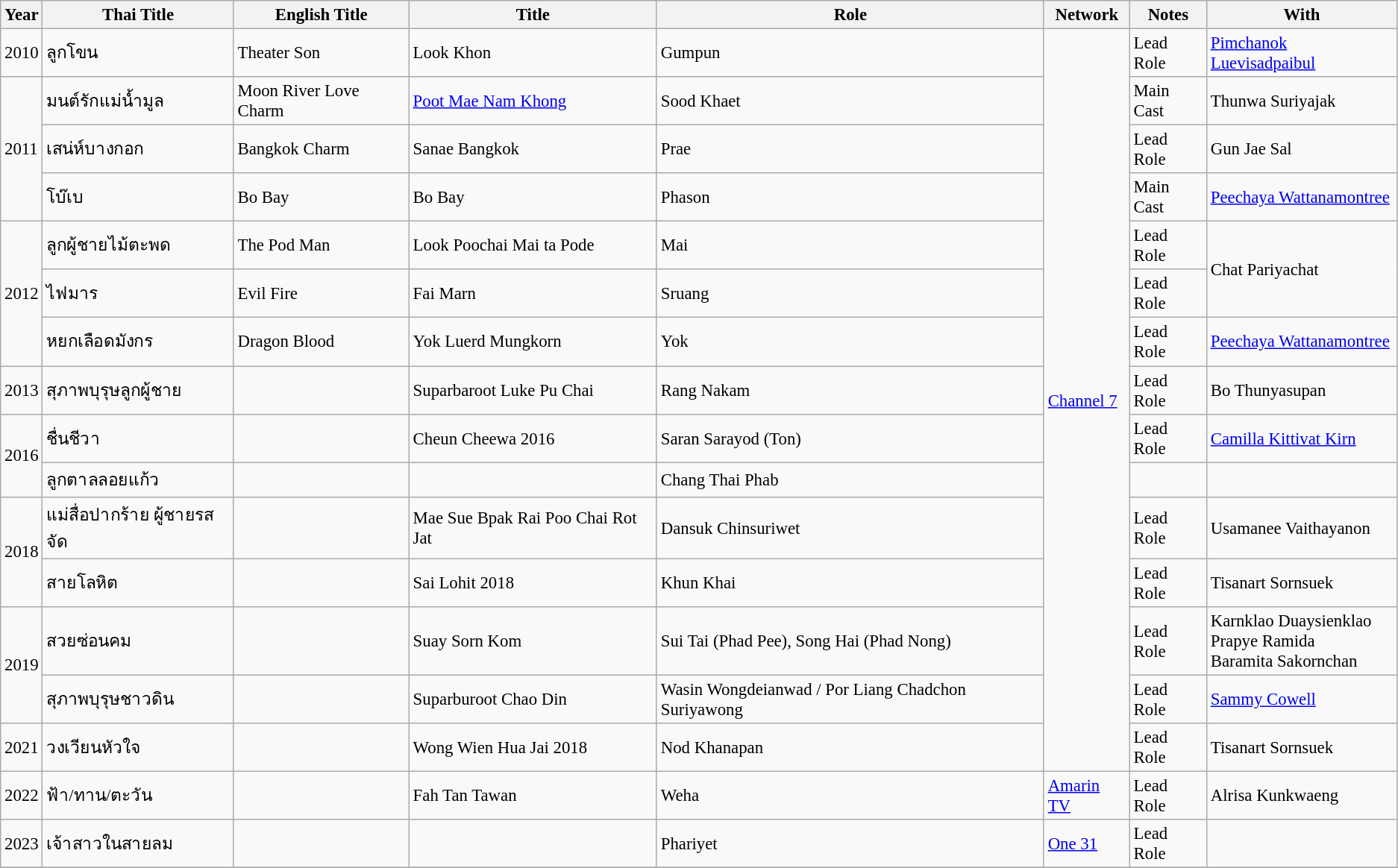<table class="wikitable" style="font-size: 95%;">
<tr>
<th>Year</th>
<th>Thai Title</th>
<th>English Title</th>
<th>Title</th>
<th>Role</th>
<th>Network</th>
<th>Notes</th>
<th>With</th>
</tr>
<tr>
<td>2010</td>
<td>ลูกโขน</td>
<td>Theater Son</td>
<td>Look Khon</td>
<td>Gumpun</td>
<td rowspan="15"><a href='#'>Channel 7</a></td>
<td>Lead Role</td>
<td><a href='#'>Pimchanok Luevisadpaibul</a></td>
</tr>
<tr>
<td rowspan="3">2011</td>
<td>มนต์รักแม่น้ำมูล</td>
<td>Moon River Love Charm</td>
<td><a href='#'>Poot Mae Nam Khong</a></td>
<td>Sood Khaet</td>
<td>Main Cast</td>
<td>Thunwa Suriyajak</td>
</tr>
<tr>
<td>เสน่ห์บางกอก</td>
<td>Bangkok Charm</td>
<td>Sanae Bangkok</td>
<td>Prae</td>
<td>Lead Role</td>
<td>Gun Jae Sal</td>
</tr>
<tr>
<td>โบ๊เบ</td>
<td>Bo Bay</td>
<td>Bo Bay</td>
<td>Phason</td>
<td>Main Cast</td>
<td><a href='#'>Peechaya Wattanamontree</a></td>
</tr>
<tr>
<td rowspan="3">2012</td>
<td>ลูกผู้ชายไม้ตะพด</td>
<td>The Pod Man</td>
<td>Look Poochai Mai ta Pode</td>
<td>Mai</td>
<td>Lead Role</td>
<td rowspan="2">Chat Pariyachat</td>
</tr>
<tr>
<td>ไฟมาร</td>
<td>Evil Fire</td>
<td>Fai Marn</td>
<td>Sruang</td>
<td>Lead Role</td>
</tr>
<tr>
<td>หยกเลือดมังกร</td>
<td>Dragon Blood</td>
<td>Yok Luerd Mungkorn</td>
<td>Yok</td>
<td>Lead Role</td>
<td><a href='#'>Peechaya Wattanamontree</a></td>
</tr>
<tr>
<td>2013</td>
<td>สุภาพบุรุษลูกผู้ชาย</td>
<td></td>
<td>Suparbaroot Luke Pu Chai</td>
<td>Rang Nakam</td>
<td>Lead Role</td>
<td>Bo Thunyasupan</td>
</tr>
<tr>
<td rowspan="2">2016</td>
<td>ชื่นชีวา</td>
<td></td>
<td>Cheun Cheewa 2016</td>
<td>Saran Sarayod (Ton)</td>
<td>Lead Role</td>
<td><a href='#'>Camilla Kittivat Kirn</a></td>
</tr>
<tr>
<td>ลูกตาลลอยแก้ว</td>
<td></td>
<td></td>
<td>Chang Thai Phab</td>
<td></td>
<td></td>
</tr>
<tr>
<td rowspan="2">2018</td>
<td>แม่สื่อปากร้าย ผู้ชายรสจัด</td>
<td></td>
<td>Mae Sue Bpak Rai Poo Chai Rot Jat</td>
<td>Dansuk Chinsuriwet</td>
<td>Lead Role</td>
<td>Usamanee Vaithayanon</td>
</tr>
<tr>
<td>สายโลหิต</td>
<td></td>
<td>Sai Lohit 2018</td>
<td>Khun Khai</td>
<td>Lead Role</td>
<td>Tisanart Sornsuek</td>
</tr>
<tr>
<td rowspan="2">2019</td>
<td>สวยซ่อนคม</td>
<td></td>
<td>Suay Sorn Kom</td>
<td>Sui Tai (Phad Pee), Song Hai (Phad Nong)</td>
<td>Lead Role</td>
<td>Karnklao Duaysienklao <br> Prapye Ramida <br> Baramita Sakornchan</td>
</tr>
<tr>
<td>สุภาพบุรุษชาวดิน</td>
<td></td>
<td>Suparburoot Chao Din</td>
<td>Wasin Wongdeianwad / Por Liang Chadchon Suriyawong</td>
<td>Lead Role</td>
<td><a href='#'>Sammy Cowell</a></td>
</tr>
<tr>
<td>2021</td>
<td>วงเวียนหัวใจ</td>
<td></td>
<td>Wong Wien Hua Jai 2018</td>
<td>Nod Khanapan</td>
<td>Lead Role</td>
<td>Tisanart Sornsuek</td>
</tr>
<tr>
<td>2022</td>
<td>ฟ้า/ทาน/ตะวัน</td>
<td></td>
<td>Fah Tan Tawan</td>
<td>Weha</td>
<td><a href='#'>Amarin TV</a></td>
<td>Lead Role</td>
<td>Alrisa Kunkwaeng</td>
</tr>
<tr>
<td>2023</td>
<td>เจ้าสาวในสายลม</td>
<td></td>
<td></td>
<td>Phariyet</td>
<td><a href='#'>One 31</a></td>
<td>Lead Role</td>
<td></td>
</tr>
<tr>
</tr>
</table>
